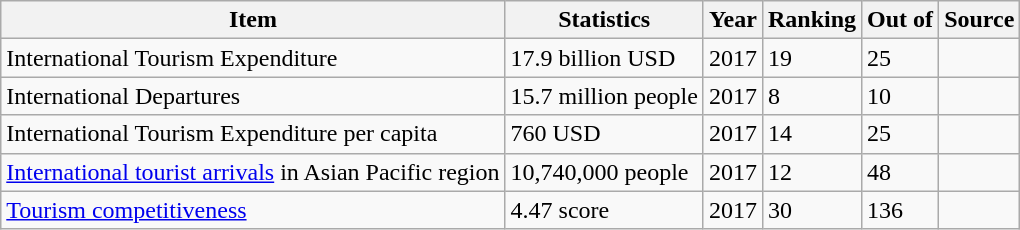<table class="wikitable">
<tr>
<th>Item</th>
<th>Statistics</th>
<th>Year</th>
<th>Ranking</th>
<th>Out of</th>
<th>Source</th>
</tr>
<tr>
<td>International Tourism Expenditure</td>
<td>17.9 billion USD</td>
<td>2017</td>
<td>19</td>
<td>25</td>
<td></td>
</tr>
<tr>
<td>International Departures</td>
<td>15.7 million people</td>
<td>2017</td>
<td>8</td>
<td>10</td>
<td></td>
</tr>
<tr>
<td>International Tourism Expenditure per capita</td>
<td>760 USD</td>
<td>2017</td>
<td>14</td>
<td>25</td>
<td></td>
</tr>
<tr>
<td><a href='#'>International tourist arrivals</a> in Asian Pacific region</td>
<td>10,740,000 people</td>
<td>2017</td>
<td>12</td>
<td>48</td>
<td></td>
</tr>
<tr>
<td><a href='#'>Tourism competitiveness</a></td>
<td>4.47 score</td>
<td>2017</td>
<td>30</td>
<td>136</td>
<td></td>
</tr>
</table>
